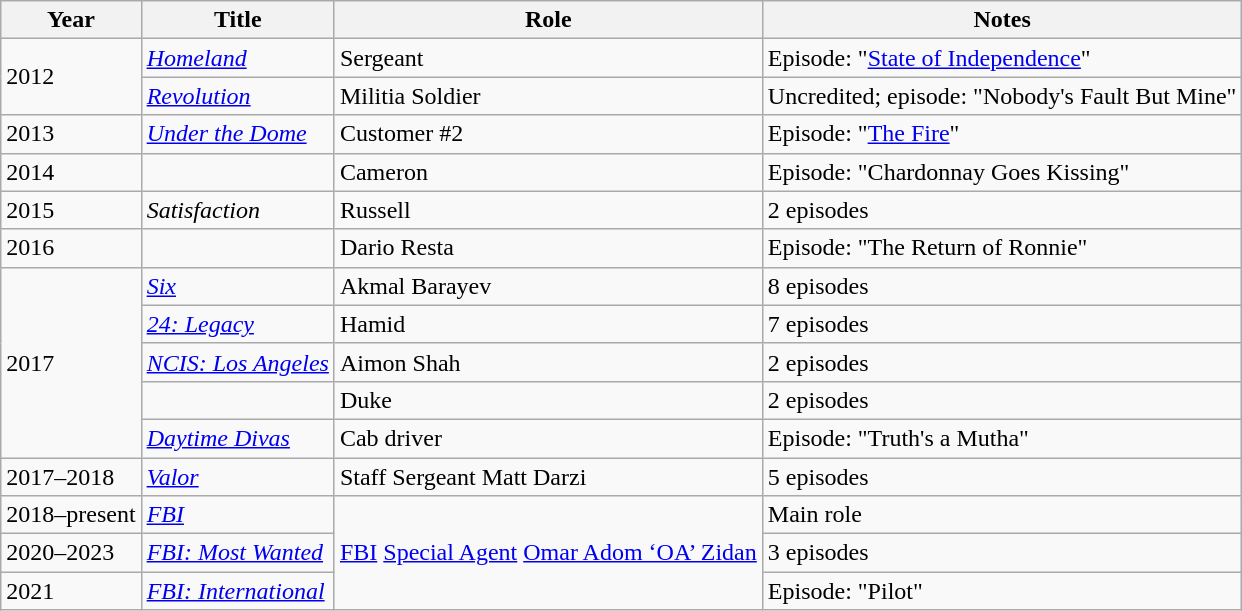<table class="wikitable sortable">
<tr>
<th>Year</th>
<th>Title</th>
<th>Role</th>
<th class="unsortable">Notes</th>
</tr>
<tr>
<td rowspan=2>2012</td>
<td><em><a href='#'>Homeland</a></em></td>
<td>Sergeant</td>
<td>Episode: "<a href='#'>State of Independence</a>"</td>
</tr>
<tr>
<td><em><a href='#'>Revolution</a></em></td>
<td>Militia Soldier</td>
<td>Uncredited; episode: "Nobody's Fault But Mine"</td>
</tr>
<tr>
<td>2013</td>
<td><em><a href='#'>Under the Dome</a></em></td>
<td>Customer #2</td>
<td>Episode: "<a href='#'>The Fire</a>"</td>
</tr>
<tr>
<td>2014</td>
<td><em></em></td>
<td>Cameron</td>
<td>Episode: "Chardonnay Goes Kissing"</td>
</tr>
<tr>
<td>2015</td>
<td><em>Satisfaction</em></td>
<td>Russell</td>
<td>2 episodes</td>
</tr>
<tr>
<td>2016</td>
<td><em></em></td>
<td>Dario Resta</td>
<td>Episode: "The Return of Ronnie"</td>
</tr>
<tr>
<td rowspan=5>2017</td>
<td><em><a href='#'>Six</a></em></td>
<td>Akmal Barayev</td>
<td>8 episodes</td>
</tr>
<tr>
<td><em><a href='#'>24: Legacy</a></em></td>
<td>Hamid</td>
<td>7 episodes</td>
</tr>
<tr>
<td><em><a href='#'>NCIS: Los Angeles</a></em></td>
<td>Aimon Shah</td>
<td>2 episodes</td>
</tr>
<tr>
<td><em></em></td>
<td>Duke</td>
<td>2 episodes</td>
</tr>
<tr>
<td><em><a href='#'>Daytime Divas</a></em></td>
<td>Cab driver</td>
<td>Episode: "Truth's a Mutha"</td>
</tr>
<tr>
<td>2017–2018</td>
<td><em><a href='#'>Valor</a></em></td>
<td>Staff Sergeant Matt Darzi</td>
<td>5 episodes</td>
</tr>
<tr>
<td>2018–present</td>
<td><em><a href='#'>FBI</a></em></td>
<td rowspan=3><a href='#'>FBI</a> <a href='#'>Special Agent</a> <a href='#'>Omar Adom ‘OA’ Zidan</a></td>
<td>Main role</td>
</tr>
<tr>
<td>2020–2023</td>
<td><em><a href='#'>FBI: Most Wanted</a></em></td>
<td>3 episodes</td>
</tr>
<tr>
<td>2021</td>
<td><em><a href='#'>FBI: International</a></em></td>
<td>Episode: "Pilot"</td>
</tr>
</table>
